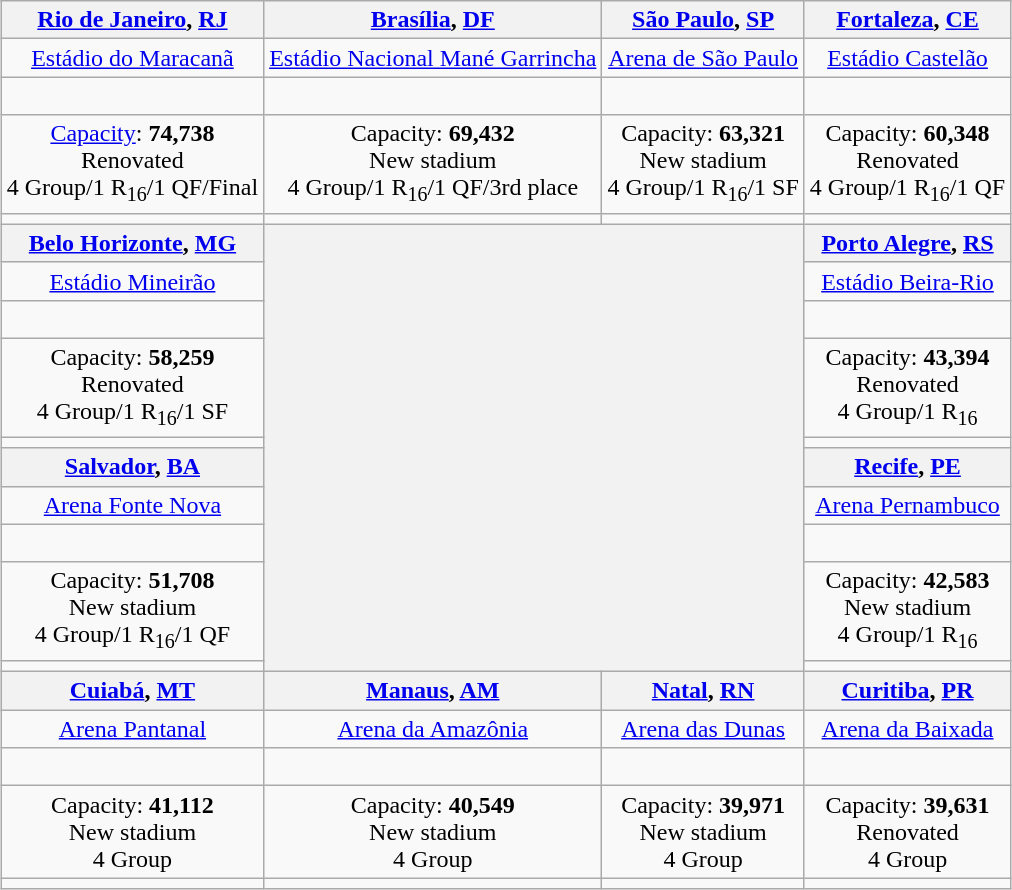<table class="wikitable" style="text-align:center;margin:1em auto;">
<tr>
<th><a href='#'>Rio de Janeiro</a>, <a href='#'>RJ</a></th>
<th><a href='#'>Brasília</a>, <a href='#'>DF</a></th>
<th><a href='#'>São Paulo</a>, <a href='#'>SP</a></th>
<th><a href='#'>Fortaleza</a>, <a href='#'>CE</a></th>
</tr>
<tr>
<td><a href='#'>Estádio do Maracanã</a></td>
<td><a href='#'>Estádio Nacional Mané Garrincha</a></td>
<td><a href='#'>Arena de São Paulo</a></td>
<td><a href='#'>Estádio Castelão</a></td>
</tr>
<tr>
<td><br><small></small></td>
<td><br><small></small></td>
<td><br><small></small></td>
<td><br><small></small></td>
</tr>
<tr>
<td><a href='#'>Capacity</a>: <strong>74,738</strong><br>Renovated<br>4 Group/1 R<sub>16</sub>/1 QF/Final</td>
<td>Capacity: <strong>69,432</strong><br>New stadium<br>4 Group/1 R<sub>16</sub>/1 QF/3rd place</td>
<td>Capacity: <strong>63,321</strong><br>New stadium<br>4 Group/1 R<sub>16</sub>/1 SF</td>
<td>Capacity: <strong>60,348</strong><br>Renovated<br>4 Group/1 R<sub>16</sub>/1 QF</td>
</tr>
<tr>
<td></td>
<td></td>
<td></td>
<td></td>
</tr>
<tr>
<th><a href='#'>Belo Horizonte</a>, <a href='#'>MG</a></th>
<th rowspan=10 colspan=2></th>
<th><a href='#'>Porto Alegre</a>, <a href='#'>RS</a></th>
</tr>
<tr>
<td><a href='#'>Estádio Mineirão</a></td>
<td><a href='#'>Estádio Beira-Rio</a></td>
</tr>
<tr>
<td><br><small></small></td>
<td><br><small></small></td>
</tr>
<tr>
<td>Capacity: <strong>58,259</strong><br>Renovated<br>4 Group/1 R<sub>16</sub>/1 SF</td>
<td>Capacity: <strong>43,394</strong><br>Renovated<br>4 Group/1 R<sub>16</sub></td>
</tr>
<tr>
<td></td>
<td></td>
</tr>
<tr>
<th><a href='#'>Salvador</a>, <a href='#'>BA</a></th>
<th><a href='#'>Recife</a>, <a href='#'>PE</a></th>
</tr>
<tr>
<td><a href='#'>Arena Fonte Nova</a></td>
<td><a href='#'>Arena Pernambuco</a></td>
</tr>
<tr>
<td><br><small></small></td>
<td><br><small></small></td>
</tr>
<tr>
<td>Capacity: <strong>51,708</strong><br>New stadium<br>4 Group/1 R<sub>16</sub>/1 QF</td>
<td>Capacity: <strong>42,583</strong><br>New stadium<br>4 Group/1 R<sub>16</sub></td>
</tr>
<tr>
<td></td>
<td></td>
</tr>
<tr>
<th><a href='#'>Cuiabá</a>, <a href='#'>MT</a></th>
<th><a href='#'>Manaus</a>, <a href='#'>AM</a></th>
<th><a href='#'>Natal</a>, <a href='#'>RN</a></th>
<th><a href='#'>Curitiba</a>, <a href='#'>PR</a></th>
</tr>
<tr>
<td><a href='#'>Arena Pantanal</a></td>
<td><a href='#'>Arena da Amazônia</a></td>
<td><a href='#'>Arena das Dunas</a></td>
<td><a href='#'>Arena da Baixada</a></td>
</tr>
<tr>
<td><br><small></small></td>
<td><br><small></small></td>
<td><br><small></small></td>
<td><br><small></small></td>
</tr>
<tr>
<td>Capacity: <strong>41,112</strong><br>New stadium<br>4 Group</td>
<td>Capacity: <strong>40,549</strong><br>New stadium<br>4 Group</td>
<td>Capacity: <strong>39,971</strong><br>New stadium<br>4 Group</td>
<td>Capacity: <strong>39,631</strong><br>Renovated<br>4 Group</td>
</tr>
<tr>
<td></td>
<td></td>
<td></td>
<td></td>
</tr>
</table>
